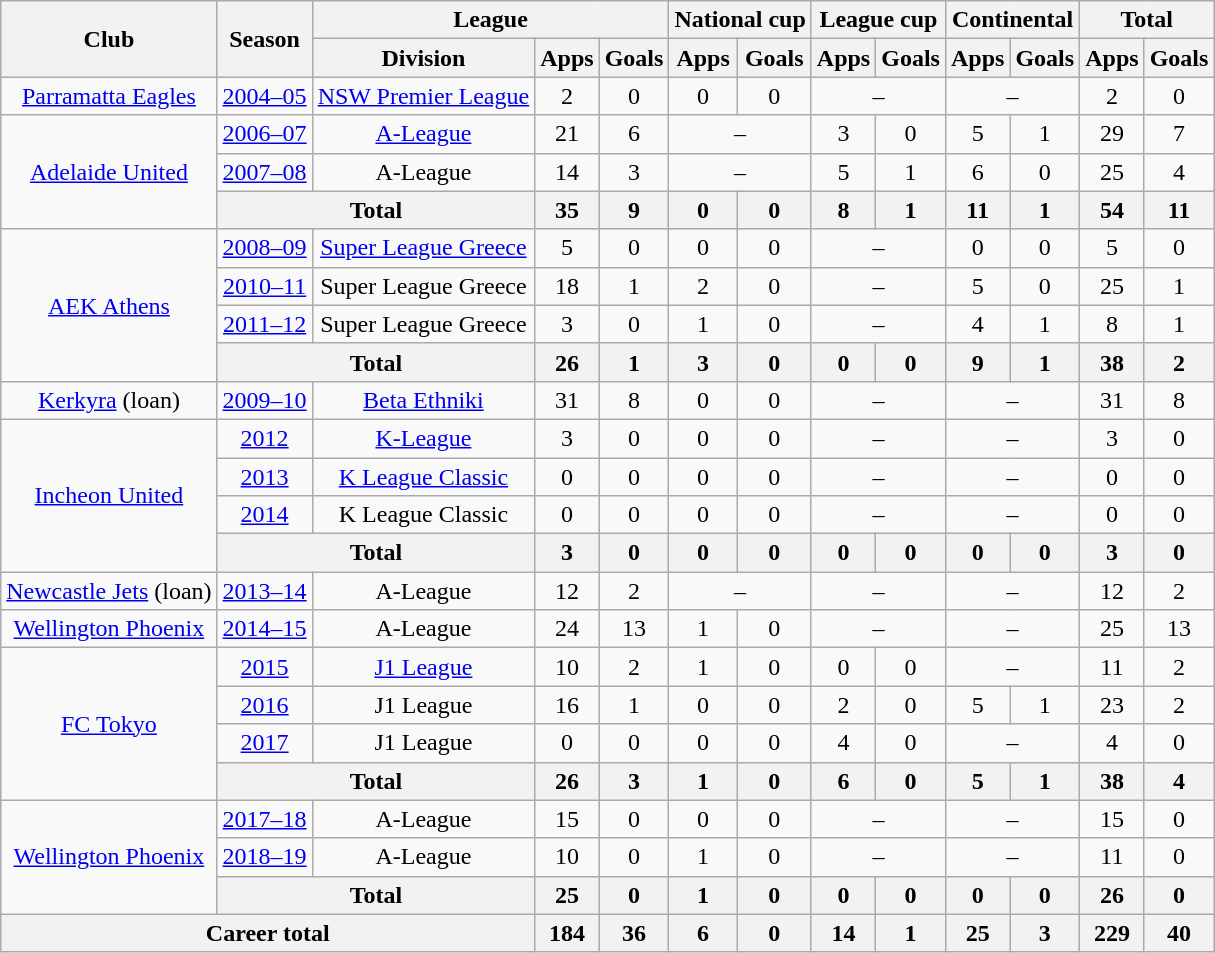<table class="wikitable" style="text-align:center">
<tr>
<th rowspan="2">Club</th>
<th rowspan="2">Season</th>
<th colspan="3">League</th>
<th colspan="2">National cup</th>
<th colspan="2">League cup</th>
<th colspan="2">Continental</th>
<th colspan="2">Total</th>
</tr>
<tr>
<th>Division</th>
<th>Apps</th>
<th>Goals</th>
<th>Apps</th>
<th>Goals</th>
<th>Apps</th>
<th>Goals</th>
<th>Apps</th>
<th>Goals</th>
<th>Apps</th>
<th>Goals</th>
</tr>
<tr>
<td><a href='#'>Parramatta Eagles</a></td>
<td><a href='#'>2004–05</a></td>
<td><a href='#'>NSW Premier League</a></td>
<td>2</td>
<td>0</td>
<td>0</td>
<td>0</td>
<td colspan=2>–</td>
<td colspan=2>–</td>
<td>2</td>
<td>0</td>
</tr>
<tr>
<td rowspan=3><a href='#'>Adelaide United</a></td>
<td><a href='#'>2006–07</a></td>
<td><a href='#'>A-League</a></td>
<td>21</td>
<td>6</td>
<td colspan=2>–</td>
<td>3</td>
<td>0</td>
<td>5</td>
<td>1</td>
<td>29</td>
<td>7</td>
</tr>
<tr>
<td><a href='#'>2007–08</a></td>
<td>A-League</td>
<td>14</td>
<td>3</td>
<td colspan=2>–</td>
<td>5</td>
<td>1</td>
<td>6</td>
<td>0</td>
<td>25</td>
<td>4</td>
</tr>
<tr>
<th colspan=2>Total</th>
<th>35</th>
<th>9</th>
<th>0</th>
<th>0</th>
<th>8</th>
<th>1</th>
<th>11</th>
<th>1</th>
<th>54</th>
<th>11</th>
</tr>
<tr>
<td rowspan=4><a href='#'>AEK Athens</a></td>
<td><a href='#'>2008–09</a></td>
<td><a href='#'>Super League Greece</a></td>
<td>5</td>
<td>0</td>
<td>0</td>
<td>0</td>
<td colspan=2>–</td>
<td>0</td>
<td>0</td>
<td>5</td>
<td>0</td>
</tr>
<tr>
<td><a href='#'>2010–11</a></td>
<td>Super League Greece</td>
<td>18</td>
<td>1</td>
<td>2</td>
<td>0</td>
<td colspan=2>–</td>
<td>5</td>
<td>0</td>
<td>25</td>
<td>1</td>
</tr>
<tr>
<td><a href='#'>2011–12</a></td>
<td>Super League Greece</td>
<td>3</td>
<td>0</td>
<td>1</td>
<td>0</td>
<td colspan=2>–</td>
<td>4</td>
<td>1</td>
<td>8</td>
<td>1</td>
</tr>
<tr>
<th colspan=2>Total</th>
<th>26</th>
<th>1</th>
<th>3</th>
<th>0</th>
<th>0</th>
<th>0</th>
<th>9</th>
<th>1</th>
<th>38</th>
<th>2</th>
</tr>
<tr>
<td><a href='#'>Kerkyra</a> (loan)</td>
<td><a href='#'>2009–10</a></td>
<td><a href='#'>Beta Ethniki</a></td>
<td>31</td>
<td>8</td>
<td>0</td>
<td>0</td>
<td colspan=2>–</td>
<td colspan=2>–</td>
<td>31</td>
<td>8</td>
</tr>
<tr>
<td rowspan=4><a href='#'>Incheon United</a></td>
<td><a href='#'>2012</a></td>
<td><a href='#'>K-League</a></td>
<td>3</td>
<td>0</td>
<td>0</td>
<td>0</td>
<td colspan=2>–</td>
<td colspan=2>–</td>
<td>3</td>
<td>0</td>
</tr>
<tr>
<td><a href='#'>2013</a></td>
<td><a href='#'>K League Classic</a></td>
<td>0</td>
<td>0</td>
<td>0</td>
<td>0</td>
<td colspan=2>–</td>
<td colspan=2>–</td>
<td>0</td>
<td>0</td>
</tr>
<tr>
<td><a href='#'>2014</a></td>
<td>K League Classic</td>
<td>0</td>
<td>0</td>
<td>0</td>
<td>0</td>
<td colspan=2>–</td>
<td colspan=2>–</td>
<td>0</td>
<td>0</td>
</tr>
<tr>
<th colspan=2>Total</th>
<th>3</th>
<th>0</th>
<th>0</th>
<th>0</th>
<th>0</th>
<th>0</th>
<th>0</th>
<th>0</th>
<th>3</th>
<th>0</th>
</tr>
<tr>
<td><a href='#'>Newcastle Jets</a> (loan)</td>
<td><a href='#'>2013–14</a></td>
<td>A-League</td>
<td>12</td>
<td>2</td>
<td colspan=2>–</td>
<td colspan=2>–</td>
<td colspan=2>–</td>
<td>12</td>
<td>2</td>
</tr>
<tr>
<td><a href='#'>Wellington Phoenix</a></td>
<td><a href='#'>2014–15</a></td>
<td>A-League</td>
<td>24</td>
<td>13</td>
<td>1</td>
<td>0</td>
<td colspan=2>–</td>
<td colspan=2>–</td>
<td>25</td>
<td>13</td>
</tr>
<tr>
<td rowspan=4><a href='#'>FC Tokyo</a></td>
<td><a href='#'>2015</a></td>
<td><a href='#'>J1 League</a></td>
<td>10</td>
<td>2</td>
<td>1</td>
<td>0</td>
<td>0</td>
<td>0</td>
<td colspan=2>–</td>
<td>11</td>
<td>2</td>
</tr>
<tr>
<td><a href='#'>2016</a></td>
<td>J1 League</td>
<td>16</td>
<td>1</td>
<td>0</td>
<td>0</td>
<td>2</td>
<td>0</td>
<td>5</td>
<td>1</td>
<td>23</td>
<td>2</td>
</tr>
<tr>
<td><a href='#'>2017</a></td>
<td>J1 League</td>
<td>0</td>
<td>0</td>
<td>0</td>
<td>0</td>
<td>4</td>
<td>0</td>
<td colspan=2>–</td>
<td>4</td>
<td>0</td>
</tr>
<tr>
<th colspan=2>Total</th>
<th>26</th>
<th>3</th>
<th>1</th>
<th>0</th>
<th>6</th>
<th>0</th>
<th>5</th>
<th>1</th>
<th>38</th>
<th>4</th>
</tr>
<tr>
<td rowspan=3><a href='#'>Wellington Phoenix</a></td>
<td><a href='#'>2017–18</a></td>
<td>A-League</td>
<td>15</td>
<td>0</td>
<td>0</td>
<td>0</td>
<td colspan=2>–</td>
<td colspan=2>–</td>
<td>15</td>
<td>0</td>
</tr>
<tr>
<td><a href='#'>2018–19</a></td>
<td>A-League</td>
<td>10</td>
<td>0</td>
<td>1</td>
<td>0</td>
<td colspan=2>–</td>
<td colspan=2>–</td>
<td>11</td>
<td>0</td>
</tr>
<tr>
<th colspan=2>Total</th>
<th>25</th>
<th>0</th>
<th>1</th>
<th>0</th>
<th>0</th>
<th>0</th>
<th>0</th>
<th>0</th>
<th>26</th>
<th>0</th>
</tr>
<tr>
<th colspan=3>Career total</th>
<th>184</th>
<th>36</th>
<th>6</th>
<th>0</th>
<th>14</th>
<th>1</th>
<th>25</th>
<th>3</th>
<th>229</th>
<th>40</th>
</tr>
</table>
